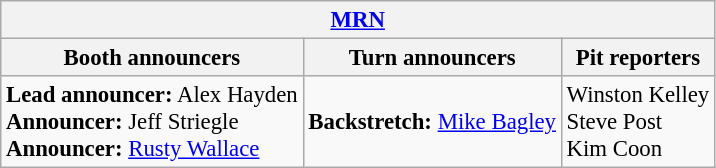<table class="wikitable" style="font-size: 95%">
<tr>
<th colspan="3"><a href='#'>MRN</a></th>
</tr>
<tr>
<th>Booth announcers</th>
<th>Turn announcers</th>
<th>Pit reporters</th>
</tr>
<tr>
<td><strong>Lead announcer:</strong> Alex Hayden<br><strong>Announcer:</strong> Jeff Striegle<br><strong>Announcer:</strong> <a href='#'>Rusty Wallace</a></td>
<td><strong>Backstretch:</strong> <a href='#'>Mike Bagley</a></td>
<td>Winston Kelley<br>Steve Post<br>Kim Coon</td>
</tr>
</table>
